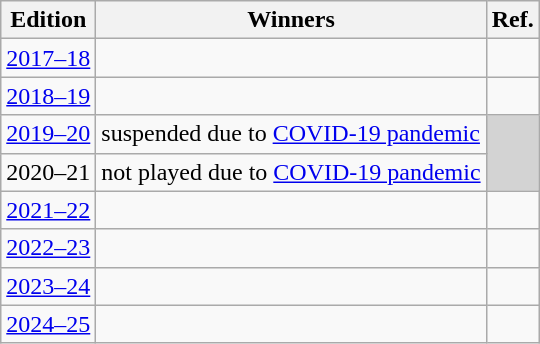<table class="wikitable">
<tr>
<th>Edition</th>
<th>Winners</th>
<th>Ref.</th>
</tr>
<tr>
<td><a href='#'>2017–18</a></td>
<td></td>
<td></td>
</tr>
<tr>
<td><a href='#'>2018–19</a></td>
<td></td>
<td></td>
</tr>
<tr>
<td><a href='#'>2019–20</a></td>
<td>suspended due to <a href='#'>COVID-19 pandemic</a></td>
<td rowspan=2 bgcolor=lightgrey></td>
</tr>
<tr>
<td>2020–21</td>
<td>not played due to <a href='#'>COVID-19 pandemic</a></td>
</tr>
<tr>
<td><a href='#'>2021–22</a></td>
<td></td>
<td></td>
</tr>
<tr>
<td><a href='#'>2022–23</a></td>
<td></td>
<td></td>
</tr>
<tr>
<td><a href='#'>2023–24</a></td>
<td></td>
<td></td>
</tr>
<tr>
<td><a href='#'>2024–25</a></td>
<td></td>
<td></td>
</tr>
</table>
